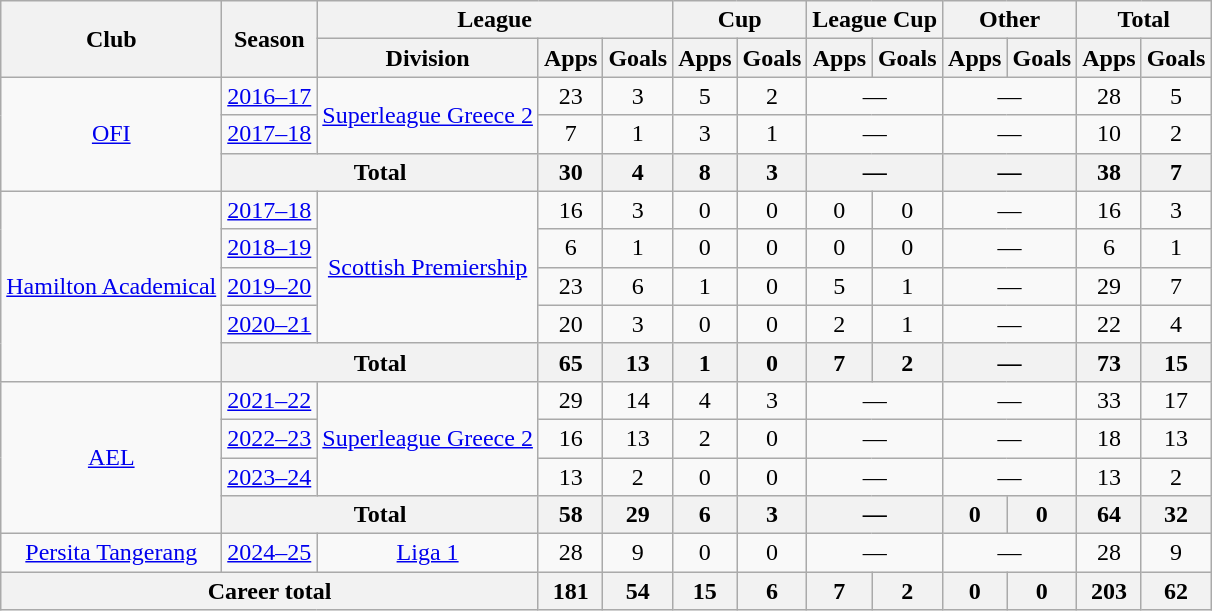<table class="wikitable" style="text-align:center">
<tr>
<th rowspan="2">Club</th>
<th rowspan="2">Season</th>
<th colspan="3">League</th>
<th colspan="2">Cup</th>
<th colspan="2">League Cup</th>
<th colspan="2">Other</th>
<th colspan="2">Total</th>
</tr>
<tr>
<th>Division</th>
<th>Apps</th>
<th>Goals</th>
<th>Apps</th>
<th>Goals</th>
<th>Apps</th>
<th>Goals</th>
<th>Apps</th>
<th>Goals</th>
<th>Apps</th>
<th>Goals</th>
</tr>
<tr>
<td rowspan="3"><a href='#'>OFI</a></td>
<td><a href='#'>2016–17</a></td>
<td rowspan="2"><a href='#'>Superleague Greece 2</a></td>
<td>23</td>
<td>3</td>
<td>5</td>
<td>2</td>
<td colspan="2">—</td>
<td colspan="2">—</td>
<td>28</td>
<td>5</td>
</tr>
<tr>
<td><a href='#'>2017–18</a></td>
<td>7</td>
<td>1</td>
<td>3</td>
<td>1</td>
<td colspan="2">—</td>
<td colspan="2">—</td>
<td>10</td>
<td>2</td>
</tr>
<tr>
<th colspan="2">Total</th>
<th>30</th>
<th>4</th>
<th>8</th>
<th>3</th>
<th colspan="2">—</th>
<th colspan="2">—</th>
<th>38</th>
<th>7</th>
</tr>
<tr>
<td rowspan="5"><a href='#'>Hamilton Academical</a></td>
<td><a href='#'>2017–18</a></td>
<td rowspan="4"><a href='#'>Scottish Premiership</a></td>
<td>16</td>
<td>3</td>
<td>0</td>
<td>0</td>
<td>0</td>
<td>0</td>
<td colspan="2">—</td>
<td>16</td>
<td>3</td>
</tr>
<tr>
<td><a href='#'>2018–19</a></td>
<td>6</td>
<td>1</td>
<td>0</td>
<td>0</td>
<td>0</td>
<td>0</td>
<td colspan="2">—</td>
<td>6</td>
<td>1</td>
</tr>
<tr>
<td><a href='#'>2019–20</a></td>
<td>23</td>
<td>6</td>
<td>1</td>
<td>0</td>
<td>5</td>
<td>1</td>
<td colspan="2">—</td>
<td>29</td>
<td>7</td>
</tr>
<tr>
<td><a href='#'>2020–21</a></td>
<td>20</td>
<td>3</td>
<td>0</td>
<td>0</td>
<td>2</td>
<td>1</td>
<td colspan="2">—</td>
<td>22</td>
<td>4</td>
</tr>
<tr>
<th colspan="2">Total</th>
<th>65</th>
<th>13</th>
<th>1</th>
<th>0</th>
<th>7</th>
<th>2</th>
<th colspan="2">—</th>
<th>73</th>
<th>15</th>
</tr>
<tr>
<td rowspan="4"><a href='#'>AEL</a></td>
<td><a href='#'>2021–22</a></td>
<td rowspan="3"><a href='#'>Superleague Greece 2</a></td>
<td>29</td>
<td>14</td>
<td>4</td>
<td>3</td>
<td colspan="2">—</td>
<td colspan="2">—</td>
<td>33</td>
<td>17</td>
</tr>
<tr>
<td><a href='#'>2022–23</a></td>
<td>16</td>
<td>13</td>
<td>2</td>
<td>0</td>
<td colspan="2">—</td>
<td colspan="2">—</td>
<td>18</td>
<td>13</td>
</tr>
<tr>
<td><a href='#'>2023–24</a></td>
<td>13</td>
<td>2</td>
<td>0</td>
<td>0</td>
<td colspan="2">—</td>
<td colspan="2">—</td>
<td>13</td>
<td>2</td>
</tr>
<tr>
<th colspan="2">Total</th>
<th>58</th>
<th>29</th>
<th>6</th>
<th>3</th>
<th colspan="2">—</th>
<th>0</th>
<th>0</th>
<th>64</th>
<th>32</th>
</tr>
<tr>
<td><a href='#'>Persita Tangerang</a></td>
<td><a href='#'>2024–25</a></td>
<td rowspan="1"><a href='#'>Liga 1</a></td>
<td>28</td>
<td>9</td>
<td>0</td>
<td>0</td>
<td colspan="2">—</td>
<td colspan="2">—</td>
<td>28</td>
<td>9</td>
</tr>
<tr>
<th colspan="3">Career total</th>
<th>181</th>
<th>54</th>
<th>15</th>
<th>6</th>
<th>7</th>
<th>2</th>
<th>0</th>
<th>0</th>
<th>203</th>
<th>62</th>
</tr>
</table>
